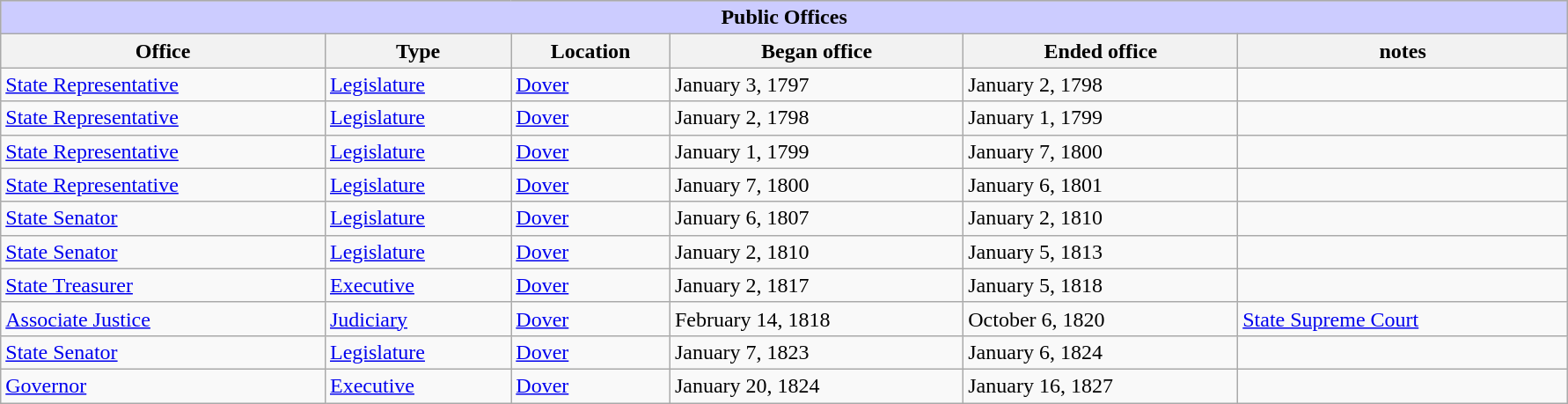<table class=wikitable style="width: 94%" style="text-align: center;" align="center">
<tr bgcolor=#cccccc>
<th colspan=7 style="background: #ccccff;">Public Offices</th>
</tr>
<tr>
<th><strong>Office</strong></th>
<th><strong>Type</strong></th>
<th><strong>Location</strong></th>
<th><strong>Began office</strong></th>
<th><strong>Ended office</strong></th>
<th><strong>notes</strong></th>
</tr>
<tr>
<td><a href='#'>State Representative</a></td>
<td><a href='#'>Legislature</a></td>
<td><a href='#'>Dover</a></td>
<td>January 3, 1797</td>
<td>January 2, 1798</td>
<td></td>
</tr>
<tr>
<td><a href='#'>State Representative</a></td>
<td><a href='#'>Legislature</a></td>
<td><a href='#'>Dover</a></td>
<td>January 2, 1798</td>
<td>January 1, 1799</td>
<td></td>
</tr>
<tr>
<td><a href='#'>State Representative</a></td>
<td><a href='#'>Legislature</a></td>
<td><a href='#'>Dover</a></td>
<td>January 1, 1799</td>
<td>January 7, 1800</td>
<td></td>
</tr>
<tr>
<td><a href='#'>State Representative</a></td>
<td><a href='#'>Legislature</a></td>
<td><a href='#'>Dover</a></td>
<td>January 7, 1800</td>
<td>January 6, 1801</td>
<td></td>
</tr>
<tr>
<td><a href='#'>State Senator</a></td>
<td><a href='#'>Legislature</a></td>
<td><a href='#'>Dover</a></td>
<td>January 6, 1807</td>
<td>January 2, 1810</td>
<td></td>
</tr>
<tr>
<td><a href='#'>State Senator</a></td>
<td><a href='#'>Legislature</a></td>
<td><a href='#'>Dover</a></td>
<td>January 2, 1810</td>
<td>January 5, 1813</td>
<td></td>
</tr>
<tr>
<td><a href='#'>State Treasurer</a></td>
<td><a href='#'>Executive</a></td>
<td><a href='#'>Dover</a></td>
<td>January 2, 1817</td>
<td>January 5, 1818</td>
<td></td>
</tr>
<tr>
<td><a href='#'>Associate Justice</a></td>
<td><a href='#'>Judiciary</a></td>
<td><a href='#'>Dover</a></td>
<td>February 14, 1818</td>
<td>October 6, 1820</td>
<td><a href='#'>State Supreme Court</a></td>
</tr>
<tr>
<td><a href='#'>State Senator</a></td>
<td><a href='#'>Legislature</a></td>
<td><a href='#'>Dover</a></td>
<td>January 7, 1823</td>
<td>January 6, 1824</td>
<td></td>
</tr>
<tr>
<td><a href='#'>Governor</a></td>
<td><a href='#'>Executive</a></td>
<td><a href='#'>Dover</a></td>
<td>January 20, 1824</td>
<td>January 16, 1827</td>
<td></td>
</tr>
</table>
